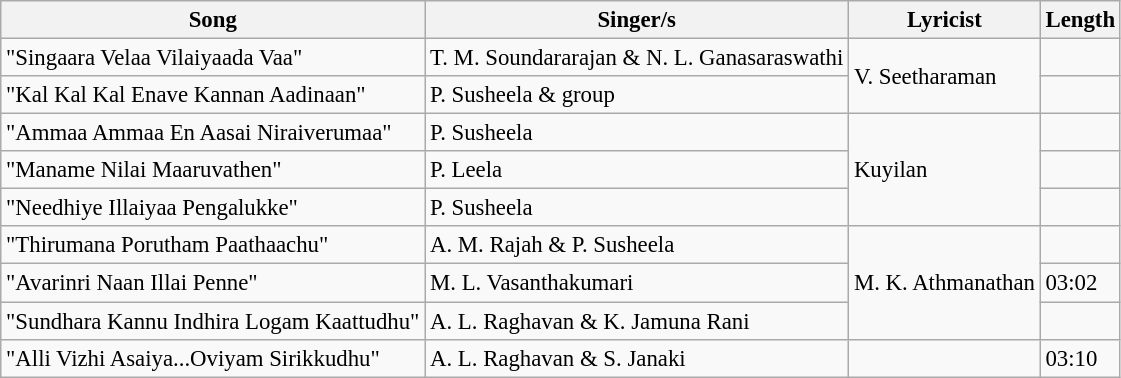<table class="wikitable" style="font-size:95%;">
<tr>
<th>Song</th>
<th>Singer/s</th>
<th>Lyricist</th>
<th>Length</th>
</tr>
<tr>
<td>"Singaara Velaa Vilaiyaada Vaa"</td>
<td>T. M. Soundararajan & N. L. Ganasaraswathi</td>
<td rowspan=2>V. Seetharaman</td>
<td></td>
</tr>
<tr>
<td>"Kal Kal Kal Enave Kannan Aadinaan"</td>
<td>P. Susheela & group</td>
<td></td>
</tr>
<tr>
<td>"Ammaa Ammaa En Aasai Niraiverumaa"</td>
<td>P. Susheela</td>
<td rowspan=3>Kuyilan</td>
<td></td>
</tr>
<tr>
<td>"Maname Nilai Maaruvathen"</td>
<td>P. Leela</td>
<td></td>
</tr>
<tr>
<td>"Needhiye Illaiyaa Pengalukke"</td>
<td>P. Susheela</td>
<td></td>
</tr>
<tr>
<td>"Thirumana Porutham Paathaachu"</td>
<td>A. M. Rajah & P. Susheela</td>
<td rowspan=3>M. K. Athmanathan</td>
<td></td>
</tr>
<tr>
<td>"Avarinri Naan Illai Penne"</td>
<td>M. L. Vasanthakumari</td>
<td>03:02</td>
</tr>
<tr>
<td>"Sundhara Kannu Indhira Logam Kaattudhu"</td>
<td>A. L. Raghavan & K. Jamuna Rani</td>
<td></td>
</tr>
<tr>
<td>"Alli Vizhi Asaiya...Oviyam Sirikkudhu"</td>
<td>A. L. Raghavan & S. Janaki</td>
<td></td>
<td>03:10</td>
</tr>
</table>
